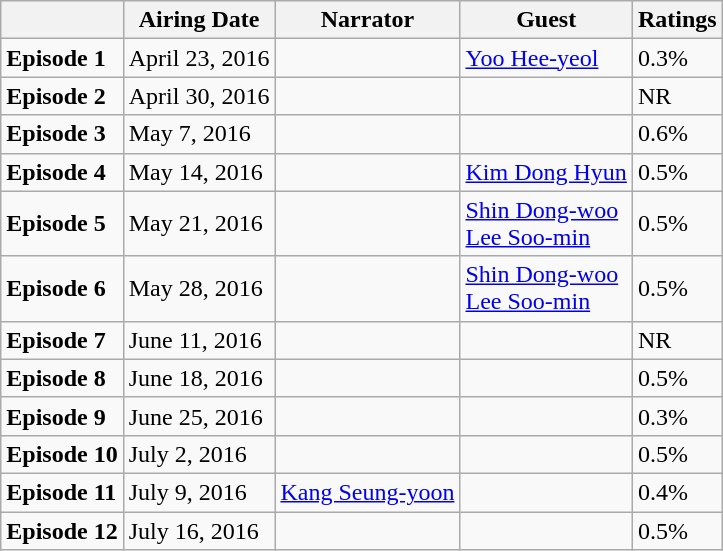<table class="wikitable">
<tr>
<th></th>
<th>Airing Date</th>
<th>Narrator</th>
<th>Guest</th>
<th>Ratings</th>
</tr>
<tr>
<td><strong>Episode 1</strong></td>
<td>April 23, 2016</td>
<td></td>
<td><a href='#'>Yoo Hee-yeol</a></td>
<td>0.3%</td>
</tr>
<tr>
<td><strong>Episode 2</strong></td>
<td>April 30, 2016</td>
<td></td>
<td></td>
<td>NR</td>
</tr>
<tr>
<td><strong>Episode 3</strong></td>
<td>May 7, 2016</td>
<td></td>
<td></td>
<td>0.6%</td>
</tr>
<tr>
<td><strong>Episode 4</strong></td>
<td>May 14, 2016</td>
<td></td>
<td><a href='#'>Kim Dong Hyun</a></td>
<td>0.5%</td>
</tr>
<tr>
<td><strong>Episode 5</strong></td>
<td>May 21, 2016</td>
<td></td>
<td><a href='#'>Shin Dong-woo</a><br><a href='#'>Lee Soo-min</a></td>
<td>0.5%</td>
</tr>
<tr>
<td><strong>Episode 6</strong></td>
<td>May 28, 2016</td>
<td></td>
<td><a href='#'>Shin Dong-woo</a><br><a href='#'>Lee Soo-min</a></td>
<td>0.5%</td>
</tr>
<tr>
<td><strong>Episode 7</strong></td>
<td>June 11, 2016</td>
<td></td>
<td></td>
<td>NR</td>
</tr>
<tr>
<td><strong>Episode 8</strong></td>
<td>June 18, 2016</td>
<td></td>
<td></td>
<td>0.5%</td>
</tr>
<tr>
<td><strong>Episode 9</strong></td>
<td>June 25, 2016</td>
<td></td>
<td></td>
<td>0.3%</td>
</tr>
<tr>
<td><strong>Episode 10</strong></td>
<td>July 2, 2016</td>
<td></td>
<td></td>
<td>0.5%</td>
</tr>
<tr>
<td><strong>Episode 11</strong></td>
<td>July 9, 2016</td>
<td><a href='#'>Kang Seung-yoon</a></td>
<td></td>
<td>0.4%</td>
</tr>
<tr>
<td><strong>Episode 12</strong></td>
<td>July 16, 2016</td>
<td></td>
<td></td>
<td>0.5%</td>
</tr>
</table>
